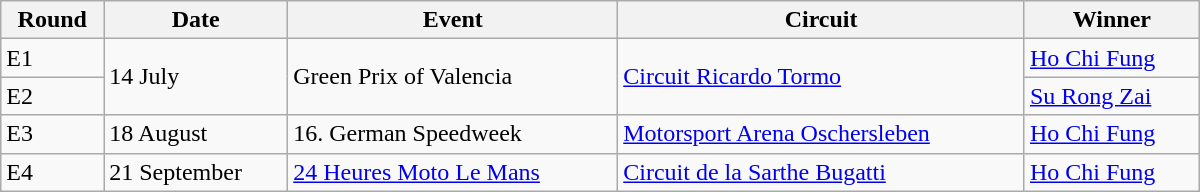<table class="wikitable" width="800px">
<tr>
<th>Round</th>
<th>Date</th>
<th>Event</th>
<th>Circuit</th>
<th>Winner</th>
</tr>
<tr>
<td>E1</td>
<td rowspan = 2>14 July</td>
<td rowspan = 2> Green Prix of Valencia</td>
<td rowspan = 2><a href='#'>Circuit Ricardo Tormo</a></td>
<td> <a href='#'>Ho Chi Fung</a></td>
</tr>
<tr>
<td>E2</td>
<td> <a href='#'>Su Rong Zai</a></td>
</tr>
<tr>
<td>E3</td>
<td>18 August</td>
<td> 16. German Speedweek</td>
<td><a href='#'>Motorsport Arena Oschersleben</a></td>
<td> <a href='#'>Ho Chi Fung</a></td>
</tr>
<tr>
<td>E4</td>
<td>21 September</td>
<td> <a href='#'>24 Heures Moto Le Mans</a></td>
<td><a href='#'>Circuit de la Sarthe Bugatti</a></td>
<td> <a href='#'>Ho Chi Fung</a></td>
</tr>
</table>
